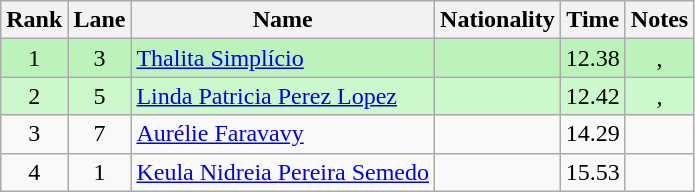<table class="wikitable sortable" style="text-align:center">
<tr>
<th>Rank</th>
<th>Lane</th>
<th>Name</th>
<th>Nationality</th>
<th>Time</th>
<th>Notes</th>
</tr>
<tr bgcolor=bbf3bb>
<td>1</td>
<td>3</td>
<td align="left"><a href='#'>Thalita Simplício</a></td>
<td align="left"></td>
<td>12.38</td>
<td>, </td>
</tr>
<tr bgcolor=ccf9cc>
<td>2</td>
<td>5</td>
<td align="left"><a href='#'>Linda Patricia Perez Lopez</a></td>
<td align="left"></td>
<td>12.42</td>
<td>, </td>
</tr>
<tr>
<td>3</td>
<td>7</td>
<td align="left"><a href='#'>Aurélie Faravavy</a></td>
<td align="left"></td>
<td>14.29</td>
<td></td>
</tr>
<tr>
<td>4</td>
<td>1</td>
<td align="left"><a href='#'>Keula Nidreia Pereira Semedo</a></td>
<td align="left"></td>
<td>15.53</td>
<td></td>
</tr>
</table>
